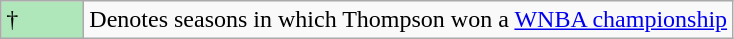<table class="wikitable">
<tr>
<td style="background:#afe6ba; width:3em;">†</td>
<td>Denotes seasons in which Thompson won a <a href='#'>WNBA championship</a></td>
</tr>
</table>
